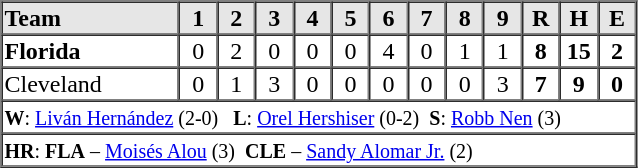<table border=1 cellspacing=0 width=425 style="margin-left:3em;">
<tr style="text-align:center; background-color:#e6e6e6;">
<th align=left width=28%>Team</th>
<th width=6%>1</th>
<th width=6%>2</th>
<th width=6%>3</th>
<th width=6%>4</th>
<th width=6%>5</th>
<th width=6%>6</th>
<th width=6%>7</th>
<th width=6%>8</th>
<th width=6%>9</th>
<th width=6%>R</th>
<th width=6%>H</th>
<th width=6%>E</th>
</tr>
<tr style="text-align:center;">
<td align=left><strong>Florida</strong></td>
<td>0</td>
<td>2</td>
<td>0</td>
<td>0</td>
<td>0</td>
<td>4</td>
<td>0</td>
<td>1</td>
<td>1</td>
<td><strong>8</strong></td>
<td><strong>15</strong></td>
<td><strong>2</strong></td>
</tr>
<tr style="text-align:center;">
<td align=left>Cleveland</td>
<td>0</td>
<td>1</td>
<td>3</td>
<td>0</td>
<td>0</td>
<td>0</td>
<td>0</td>
<td>0</td>
<td>3</td>
<td><strong>7</strong></td>
<td><strong>9</strong></td>
<td><strong>0</strong></td>
</tr>
<tr style="text-align:left;">
<td colspan=13><small><strong>W</strong>: <a href='#'>Liván Hernández</a> (2-0)   <strong>L</strong>: <a href='#'>Orel Hershiser</a> (0-2)  <strong>S</strong>: <a href='#'>Robb Nen</a> (3)</small></td>
</tr>
<tr style="text-align:left;">
<td colspan=13><small><strong>HR</strong>: <strong>FLA</strong> – <a href='#'>Moisés Alou</a> (3)  <strong>CLE</strong> – <a href='#'>Sandy Alomar Jr.</a> (2)</small></td>
</tr>
</table>
